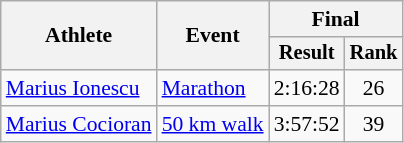<table class="wikitable" style="font-size:90%">
<tr>
<th rowspan=2>Athlete</th>
<th rowspan=2>Event</th>
<th colspan="2">Final</th>
</tr>
<tr style="font-size:95%">
<th>Result</th>
<th>Rank</th>
</tr>
<tr align=center>
<td align=left><a href='#'>Marius Ionescu</a></td>
<td align=left><a href='#'>Marathon</a></td>
<td>2:16:28</td>
<td>26</td>
</tr>
<tr align=center>
<td align=left><a href='#'>Marius Cocioran</a></td>
<td align=left><a href='#'>50 km walk</a></td>
<td>3:57:52</td>
<td>39</td>
</tr>
</table>
